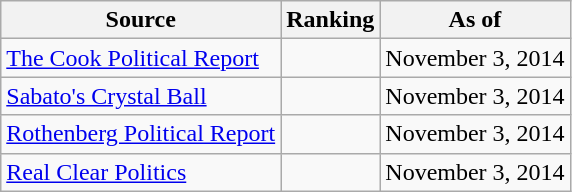<table class="wikitable" style="text-align:center">
<tr>
<th>Source</th>
<th>Ranking</th>
<th>As of</th>
</tr>
<tr>
<td align=left><a href='#'>The Cook Political Report</a></td>
<td></td>
<td>November 3, 2014</td>
</tr>
<tr>
<td align=left><a href='#'>Sabato's Crystal Ball</a></td>
<td></td>
<td>November 3, 2014</td>
</tr>
<tr>
<td align=left><a href='#'>Rothenberg Political Report</a></td>
<td></td>
<td>November 3, 2014</td>
</tr>
<tr>
<td align=left><a href='#'>Real Clear Politics</a></td>
<td></td>
<td>November 3, 2014</td>
</tr>
</table>
